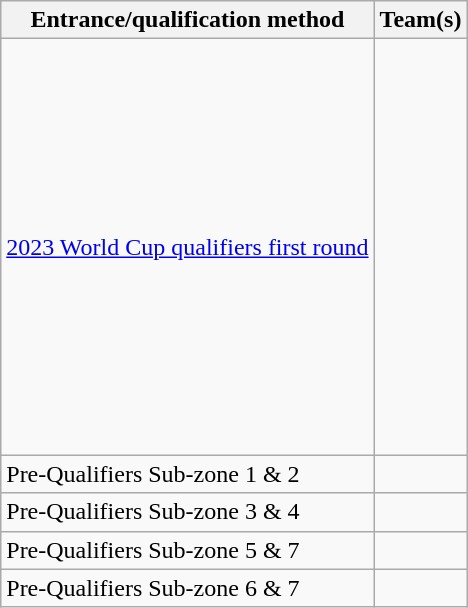<table class="wikitable">
<tr>
<th>Entrance/qualification method</th>
<th>Team(s)</th>
</tr>
<tr>
<td><a href='#'>2023 World Cup qualifiers first round</a></td>
<td><br><br><br><br><br><br><br><br><br><br><br><br><br><br><br></td>
</tr>
<tr>
<td>Pre-Qualifiers Sub-zone 1 & 2</td>
<td></td>
</tr>
<tr>
<td>Pre-Qualifiers Sub-zone 3 & 4</td>
<td></td>
</tr>
<tr>
<td>Pre-Qualifiers Sub-zone 5 & 7</td>
<td></td>
</tr>
<tr>
<td>Pre-Qualifiers Sub-zone 6 & 7</td>
<td><s></s></td>
</tr>
</table>
